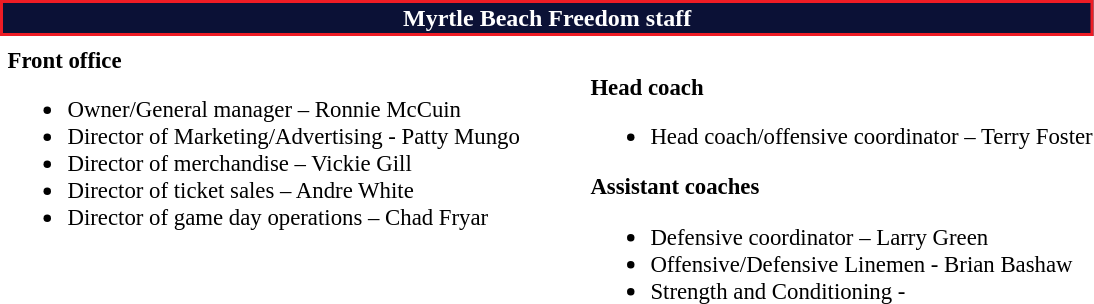<table class="toccolours" style="text-align: left;">
<tr>
<th colspan="7" style="background:#0B1136; color:white; text-align: center; border:2px solid #EE1C25;"><strong>Myrtle Beach Freedom staff</strong></th>
</tr>
<tr>
<td colspan=7 align="right"></td>
</tr>
<tr>
<td valign="top"></td>
<td style="font-size: 95%;" valign="top"><strong>Front office</strong><br><ul><li>Owner/General manager – Ronnie McCuin</li><li>Director of Marketing/Advertising - Patty Mungo</li><li>Director of merchandise – Vickie Gill</li><li>Director of ticket sales – Andre White</li><li>Director of game day operations – Chad Fryar</li></ul></td>
<td width="35"> </td>
<td valign="top"></td>
<td style="font-size: 95%;" valign="top"><br><strong>Head coach</strong><ul><li>Head coach/offensive coordinator – Terry Foster</li></ul><strong>Assistant coaches</strong><ul><li>Defensive coordinator – Larry Green</li><li>Offensive/Defensive Linemen - Brian Bashaw</li><li>Strength and Conditioning -</li></ul></td>
</tr>
</table>
